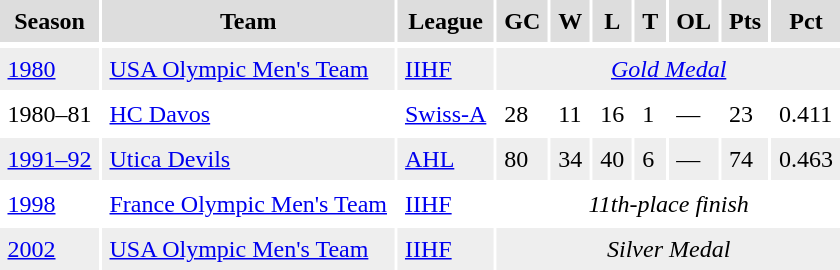<table cellpadding=5>
<tr bgcolor="#dddddd">
<th>Season</th>
<th>Team</th>
<th>League</th>
<th>GC</th>
<th>W</th>
<th>L</th>
<th>T</th>
<th>OL</th>
<th>Pts</th>
<th>Pct</th>
</tr>
<tr>
</tr>
<tr bgcolor="#eeeeee">
<td><a href='#'>1980</a></td>
<td><a href='#'>USA Olympic Men's Team</a></td>
<td><a href='#'>IIHF</a></td>
<td colspan="7" align="center"><em><a href='#'>Gold Medal</a></em></td>
</tr>
<tr>
<td>1980–81</td>
<td><a href='#'>HC Davos</a></td>
<td><a href='#'>Swiss-A</a></td>
<td>28</td>
<td>11</td>
<td>16</td>
<td>1</td>
<td>—</td>
<td>23</td>
<td>0.411</td>
</tr>
<tr bgcolor="#eeeeee">
<td><a href='#'>1991–92</a></td>
<td><a href='#'>Utica Devils</a></td>
<td><a href='#'>AHL</a></td>
<td>80</td>
<td>34</td>
<td>40</td>
<td>6</td>
<td>—</td>
<td>74</td>
<td>0.463</td>
</tr>
<tr>
<td><a href='#'>1998</a></td>
<td><a href='#'>France Olympic Men's Team</a></td>
<td><a href='#'>IIHF</a></td>
<td colspan="7" align="center"><em>11th-place finish</em></td>
</tr>
<tr bgcolor="#eeeeee">
<td><a href='#'>2002</a></td>
<td><a href='#'>USA Olympic Men's Team</a></td>
<td><a href='#'>IIHF</a></td>
<td colspan="7" align="center"><em>Silver Medal</em></td>
</tr>
<tr>
</tr>
</table>
